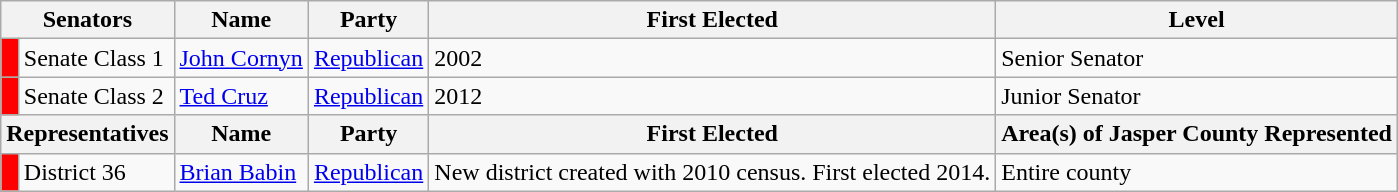<table class=wikitable>
<tr>
<th colspan=2 align=center valign=bottom><strong>Senators</strong></th>
<th align=center valign=bottom><strong>Name</strong></th>
<th align=center valign=bottom><strong>Party</strong></th>
<th align=center valign=bottom><strong>First Elected</strong></th>
<th align=center valign=bottom><strong>Level</strong></th>
</tr>
<tr>
<td bgcolor="red"> </td>
<td>Senate Class 1</td>
<td><a href='#'>John Cornyn</a></td>
<td><a href='#'>Republican</a></td>
<td>2002</td>
<td>Senior Senator</td>
</tr>
<tr>
<td bgcolor="red"> </td>
<td>Senate Class 2</td>
<td><a href='#'>Ted Cruz</a></td>
<td><a href='#'>Republican</a></td>
<td>2012</td>
<td>Junior Senator</td>
</tr>
<tr>
<th colspan=2 align=center valign=bottom><strong>Representatives</strong></th>
<th align=center valign=bottom><strong>Name</strong></th>
<th align=center valign=bottom><strong>Party</strong></th>
<th align=center valign=bottom><strong>First Elected</strong></th>
<th align=center valign=bottom><strong>Area(s) of Jasper County Represented</strong></th>
</tr>
<tr>
<td bgcolor="red"> </td>
<td>District 36</td>
<td><a href='#'>Brian Babin</a></td>
<td><a href='#'>Republican</a></td>
<td>New district created with 2010 census. First elected 2014.</td>
<td>Entire county</td>
</tr>
</table>
